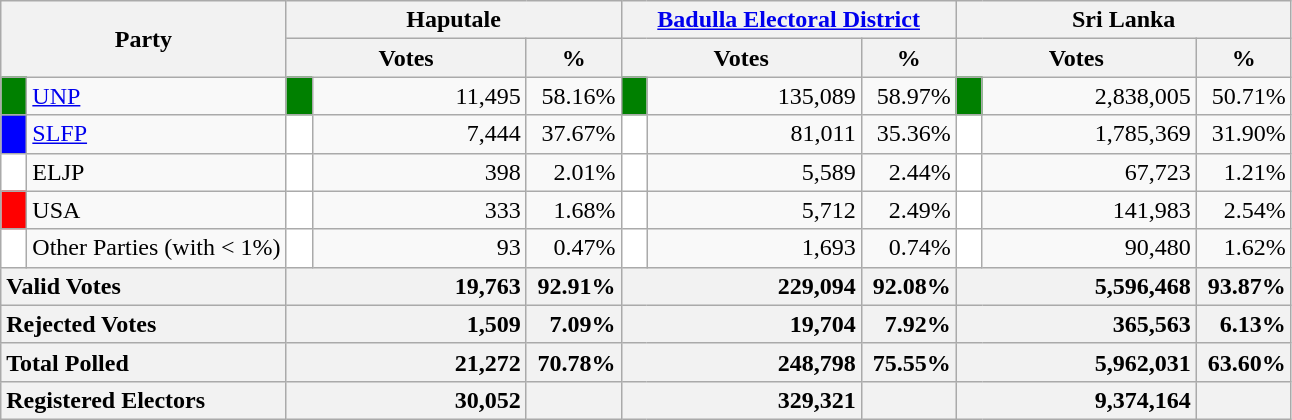<table class="wikitable">
<tr>
<th colspan="2" width="144px"rowspan="2">Party</th>
<th colspan="3" width="216px">Haputale</th>
<th colspan="3" width="216px"><a href='#'>Badulla Electoral District</a></th>
<th colspan="3" width="216px">Sri Lanka</th>
</tr>
<tr>
<th colspan="2" width="144px">Votes</th>
<th>%</th>
<th colspan="2" width="144px">Votes</th>
<th>%</th>
<th colspan="2" width="144px">Votes</th>
<th>%</th>
</tr>
<tr>
<td style="background-color:green;" width="10px"></td>
<td style="text-align:left;"><a href='#'>UNP</a></td>
<td style="background-color:green;" width="10px"></td>
<td style="text-align:right;">11,495</td>
<td style="text-align:right;">58.16%</td>
<td style="background-color:green;" width="10px"></td>
<td style="text-align:right;">135,089</td>
<td style="text-align:right;">58.97%</td>
<td style="background-color:green;" width="10px"></td>
<td style="text-align:right;">2,838,005</td>
<td style="text-align:right;">50.71%</td>
</tr>
<tr>
<td style="background-color:blue;" width="10px"></td>
<td style="text-align:left;"><a href='#'>SLFP</a></td>
<td style="background-color:white;" width="10px"></td>
<td style="text-align:right;">7,444</td>
<td style="text-align:right;">37.67%</td>
<td style="background-color:white;" width="10px"></td>
<td style="text-align:right;">81,011</td>
<td style="text-align:right;">35.36%</td>
<td style="background-color:white;" width="10px"></td>
<td style="text-align:right;">1,785,369</td>
<td style="text-align:right;">31.90%</td>
</tr>
<tr>
<td style="background-color:white;" width="10px"></td>
<td style="text-align:left;">ELJP</td>
<td style="background-color:white;" width="10px"></td>
<td style="text-align:right;">398</td>
<td style="text-align:right;">2.01%</td>
<td style="background-color:white;" width="10px"></td>
<td style="text-align:right;">5,589</td>
<td style="text-align:right;">2.44%</td>
<td style="background-color:white;" width="10px"></td>
<td style="text-align:right;">67,723</td>
<td style="text-align:right;">1.21%</td>
</tr>
<tr>
<td style="background-color:red;" width="10px"></td>
<td style="text-align:left;">USA</td>
<td style="background-color:white;" width="10px"></td>
<td style="text-align:right;">333</td>
<td style="text-align:right;">1.68%</td>
<td style="background-color:white;" width="10px"></td>
<td style="text-align:right;">5,712</td>
<td style="text-align:right;">2.49%</td>
<td style="background-color:white;" width="10px"></td>
<td style="text-align:right;">141,983</td>
<td style="text-align:right;">2.54%</td>
</tr>
<tr>
<td style="background-color:white;" width="10px"></td>
<td style="text-align:left;">Other Parties (with < 1%)</td>
<td style="background-color:white;" width="10px"></td>
<td style="text-align:right;">93</td>
<td style="text-align:right;">0.47%</td>
<td style="background-color:white;" width="10px"></td>
<td style="text-align:right;">1,693</td>
<td style="text-align:right;">0.74%</td>
<td style="background-color:white;" width="10px"></td>
<td style="text-align:right;">90,480</td>
<td style="text-align:right;">1.62%</td>
</tr>
<tr>
<th colspan="2" width="144px"style="text-align:left;">Valid Votes</th>
<th style="text-align:right;"colspan="2" width="144px">19,763</th>
<th style="text-align:right;">92.91%</th>
<th style="text-align:right;"colspan="2" width="144px">229,094</th>
<th style="text-align:right;">92.08%</th>
<th style="text-align:right;"colspan="2" width="144px">5,596,468</th>
<th style="text-align:right;">93.87%</th>
</tr>
<tr>
<th colspan="2" width="144px"style="text-align:left;">Rejected Votes</th>
<th style="text-align:right;"colspan="2" width="144px">1,509</th>
<th style="text-align:right;">7.09%</th>
<th style="text-align:right;"colspan="2" width="144px">19,704</th>
<th style="text-align:right;">7.92%</th>
<th style="text-align:right;"colspan="2" width="144px">365,563</th>
<th style="text-align:right;">6.13%</th>
</tr>
<tr>
<th colspan="2" width="144px"style="text-align:left;">Total Polled</th>
<th style="text-align:right;"colspan="2" width="144px">21,272</th>
<th style="text-align:right;">70.78%</th>
<th style="text-align:right;"colspan="2" width="144px">248,798</th>
<th style="text-align:right;">75.55%</th>
<th style="text-align:right;"colspan="2" width="144px">5,962,031</th>
<th style="text-align:right;">63.60%</th>
</tr>
<tr>
<th colspan="2" width="144px"style="text-align:left;">Registered Electors</th>
<th style="text-align:right;"colspan="2" width="144px">30,052</th>
<th></th>
<th style="text-align:right;"colspan="2" width="144px">329,321</th>
<th></th>
<th style="text-align:right;"colspan="2" width="144px">9,374,164</th>
<th></th>
</tr>
</table>
